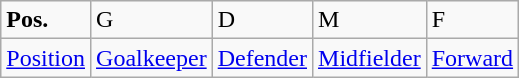<table class="wikitable">
<tr>
<td width="50"><strong>Pos.</strong></td>
<td width="50">G</td>
<td width="50">D</td>
<td width="50">M</td>
<td width="50">F</td>
</tr>
<tr>
<td><a href='#'>Position</a></td>
<td><a href='#'>Goalkeeper</a></td>
<td><a href='#'>Defender</a></td>
<td><a href='#'>Midfielder</a></td>
<td><a href='#'>Forward</a></td>
</tr>
</table>
